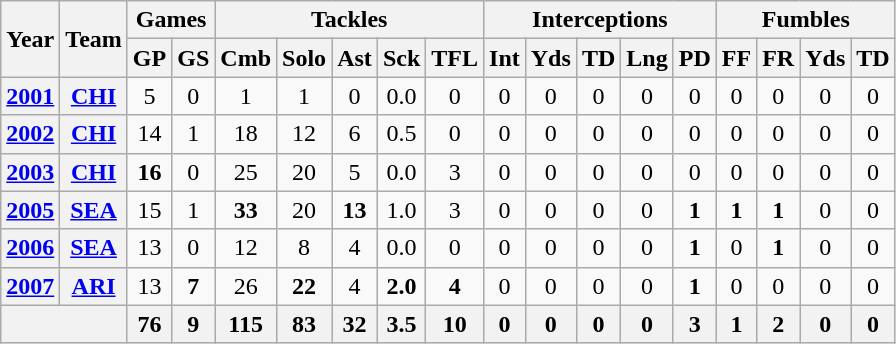<table class="wikitable" style="text-align:center">
<tr>
<th rowspan="2">Year</th>
<th rowspan="2">Team</th>
<th colspan="2">Games</th>
<th colspan="5">Tackles</th>
<th colspan="5">Interceptions</th>
<th colspan="4">Fumbles</th>
</tr>
<tr>
<th>GP</th>
<th>GS</th>
<th>Cmb</th>
<th>Solo</th>
<th>Ast</th>
<th>Sck</th>
<th>TFL</th>
<th>Int</th>
<th>Yds</th>
<th>TD</th>
<th>Lng</th>
<th>PD</th>
<th>FF</th>
<th>FR</th>
<th>Yds</th>
<th>TD</th>
</tr>
<tr>
<th><a href='#'>2001</a></th>
<th><a href='#'>CHI</a></th>
<td>5</td>
<td>0</td>
<td>1</td>
<td>1</td>
<td>0</td>
<td>0.0</td>
<td>0</td>
<td>0</td>
<td>0</td>
<td>0</td>
<td>0</td>
<td>0</td>
<td>0</td>
<td>0</td>
<td>0</td>
<td>0</td>
</tr>
<tr>
<th><a href='#'>2002</a></th>
<th><a href='#'>CHI</a></th>
<td>14</td>
<td>1</td>
<td>18</td>
<td>12</td>
<td>6</td>
<td>0.5</td>
<td>0</td>
<td>0</td>
<td>0</td>
<td>0</td>
<td>0</td>
<td>0</td>
<td>0</td>
<td>0</td>
<td>0</td>
<td>0</td>
</tr>
<tr>
<th><a href='#'>2003</a></th>
<th><a href='#'>CHI</a></th>
<td><strong>16</strong></td>
<td>0</td>
<td>25</td>
<td>20</td>
<td>5</td>
<td>0.0</td>
<td>3</td>
<td>0</td>
<td>0</td>
<td>0</td>
<td>0</td>
<td>0</td>
<td>0</td>
<td>0</td>
<td>0</td>
<td>0</td>
</tr>
<tr>
<th><a href='#'>2005</a></th>
<th><a href='#'>SEA</a></th>
<td>15</td>
<td>1</td>
<td><strong>33</strong></td>
<td>20</td>
<td><strong>13</strong></td>
<td>1.0</td>
<td>3</td>
<td>0</td>
<td>0</td>
<td>0</td>
<td>0</td>
<td><strong>1</strong></td>
<td><strong>1</strong></td>
<td><strong>1</strong></td>
<td>0</td>
<td>0</td>
</tr>
<tr>
<th><a href='#'>2006</a></th>
<th><a href='#'>SEA</a></th>
<td>13</td>
<td>0</td>
<td>12</td>
<td>8</td>
<td>4</td>
<td>0.0</td>
<td>0</td>
<td>0</td>
<td>0</td>
<td>0</td>
<td>0</td>
<td><strong>1</strong></td>
<td>0</td>
<td><strong>1</strong></td>
<td>0</td>
<td>0</td>
</tr>
<tr>
<th><a href='#'>2007</a></th>
<th><a href='#'>ARI</a></th>
<td>13</td>
<td><strong>7</strong></td>
<td>26</td>
<td><strong>22</strong></td>
<td>4</td>
<td><strong>2.0</strong></td>
<td><strong>4</strong></td>
<td>0</td>
<td>0</td>
<td>0</td>
<td>0</td>
<td><strong>1</strong></td>
<td>0</td>
<td>0</td>
<td>0</td>
<td>0</td>
</tr>
<tr>
<th colspan="2"></th>
<th>76</th>
<th>9</th>
<th>115</th>
<th>83</th>
<th>32</th>
<th>3.5</th>
<th>10</th>
<th>0</th>
<th>0</th>
<th>0</th>
<th>0</th>
<th>3</th>
<th>1</th>
<th>2</th>
<th>0</th>
<th>0</th>
</tr>
</table>
